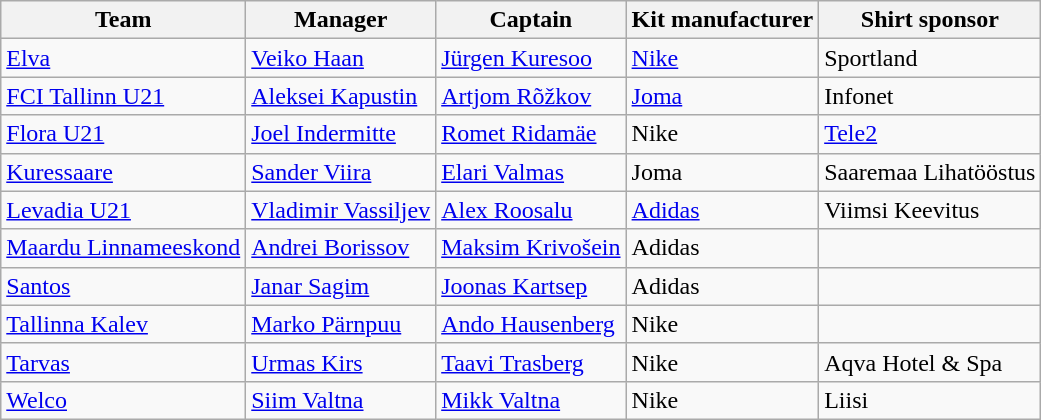<table class="wikitable sortable" style="text-align: left;">
<tr>
<th>Team</th>
<th>Manager</th>
<th>Captain</th>
<th>Kit manufacturer</th>
<th>Shirt sponsor</th>
</tr>
<tr>
<td><a href='#'>Elva</a></td>
<td> <a href='#'>Veiko Haan</a></td>
<td> <a href='#'>Jürgen Kuresoo</a></td>
<td><a href='#'>Nike</a></td>
<td>Sportland</td>
</tr>
<tr>
<td><a href='#'>FCI Tallinn U21</a></td>
<td> <a href='#'>Aleksei Kapustin</a></td>
<td> <a href='#'>Artjom Rõžkov</a></td>
<td><a href='#'>Joma</a></td>
<td>Infonet</td>
</tr>
<tr>
<td><a href='#'>Flora U21</a></td>
<td> <a href='#'>Joel Indermitte</a></td>
<td> <a href='#'>Romet Ridamäe</a></td>
<td>Nike</td>
<td><a href='#'>Tele2</a></td>
</tr>
<tr>
<td><a href='#'>Kuressaare</a></td>
<td> <a href='#'>Sander Viira</a></td>
<td> <a href='#'>Elari Valmas</a></td>
<td>Joma</td>
<td>Saaremaa Lihatööstus</td>
</tr>
<tr>
<td><a href='#'>Levadia U21</a></td>
<td> <a href='#'>Vladimir Vassiljev</a></td>
<td> <a href='#'>Alex Roosalu</a></td>
<td><a href='#'>Adidas</a></td>
<td>Viimsi Keevitus</td>
</tr>
<tr>
<td><a href='#'>Maardu Linnameeskond</a></td>
<td> <a href='#'>Andrei Borissov</a></td>
<td> <a href='#'>Maksim Krivošein</a></td>
<td>Adidas</td>
<td></td>
</tr>
<tr>
<td><a href='#'>Santos</a></td>
<td> <a href='#'>Janar Sagim</a></td>
<td> <a href='#'>Joonas Kartsep</a></td>
<td>Adidas</td>
<td></td>
</tr>
<tr>
<td><a href='#'>Tallinna Kalev</a></td>
<td> <a href='#'>Marko Pärnpuu</a></td>
<td> <a href='#'>Ando Hausenberg</a></td>
<td>Nike</td>
<td></td>
</tr>
<tr>
<td><a href='#'>Tarvas</a></td>
<td> <a href='#'>Urmas Kirs</a></td>
<td> <a href='#'>Taavi Trasberg</a></td>
<td>Nike</td>
<td>Aqva Hotel & Spa</td>
</tr>
<tr>
<td><a href='#'>Welco</a></td>
<td> <a href='#'>Siim Valtna</a></td>
<td> <a href='#'>Mikk Valtna</a></td>
<td>Nike</td>
<td>Liisi</td>
</tr>
</table>
